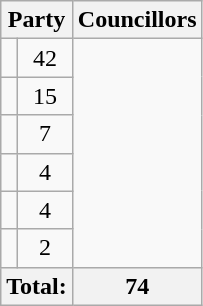<table class="wikitable">
<tr>
<th colspan="2">Party</th>
<th>Councillors</th>
</tr>
<tr>
<td></td>
<td align=center>42</td>
</tr>
<tr>
<td></td>
<td align=center>15</td>
</tr>
<tr>
<td></td>
<td align=center>7</td>
</tr>
<tr>
<td></td>
<td align=center>4</td>
</tr>
<tr>
<td></td>
<td align=center>4</td>
</tr>
<tr>
<td></td>
<td align=center>2</td>
</tr>
<tr>
<th colspan="2">Total:</th>
<th>74</th>
</tr>
</table>
